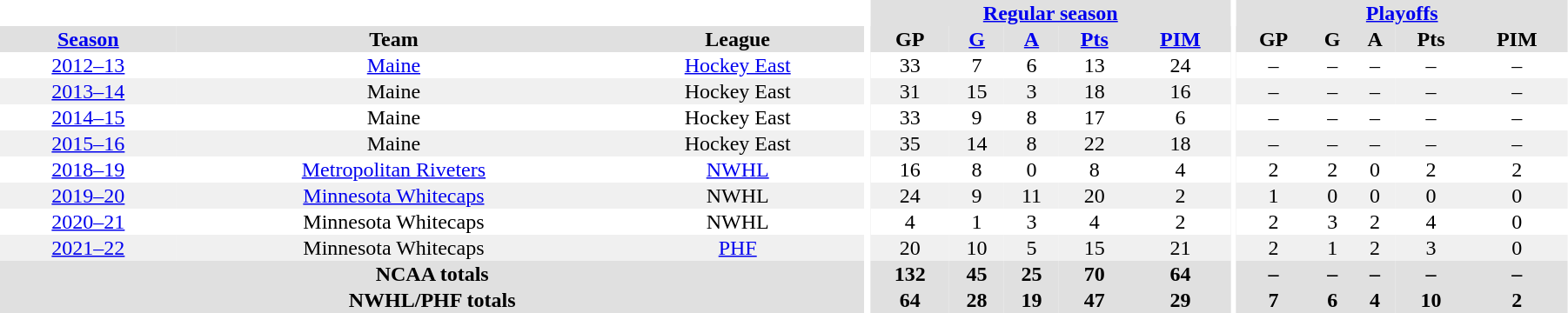<table border="0" cellpadding="1" cellspacing="0" style="text-align:center; width:95%;">
<tr bgcolor="#e0e0e0">
<th colspan="3" bgcolor="#ffffff"></th>
<th rowspan="99" bgcolor="#ffffff"></th>
<th colspan="5"><a href='#'>Regular season</a></th>
<th rowspan="99" bgcolor="#ffffff"></th>
<th colspan="5"><a href='#'>Playoffs</a></th>
</tr>
<tr bgcolor="#e0e0e0">
<th><a href='#'>Season</a></th>
<th>Team</th>
<th>League</th>
<th>GP</th>
<th><a href='#'>G</a></th>
<th><a href='#'>A</a></th>
<th><a href='#'>Pts</a></th>
<th><a href='#'>PIM</a></th>
<th>GP</th>
<th>G</th>
<th>A</th>
<th>Pts</th>
<th>PIM</th>
</tr>
<tr>
<td><a href='#'>2012–13</a></td>
<td><a href='#'>Maine</a></td>
<td><a href='#'>Hockey East</a></td>
<td>33</td>
<td>7</td>
<td>6</td>
<td>13</td>
<td>24</td>
<td>–</td>
<td>–</td>
<td>–</td>
<td>–</td>
<td>–</td>
</tr>
<tr bgcolor="#f0f0f0">
<td><a href='#'>2013–14</a></td>
<td>Maine</td>
<td>Hockey East</td>
<td>31</td>
<td>15</td>
<td>3</td>
<td>18</td>
<td>16</td>
<td>–</td>
<td>–</td>
<td>–</td>
<td>–</td>
<td>–</td>
</tr>
<tr>
<td><a href='#'>2014–15</a></td>
<td>Maine</td>
<td>Hockey East</td>
<td>33</td>
<td>9</td>
<td>8</td>
<td>17</td>
<td>6</td>
<td>–</td>
<td>–</td>
<td>–</td>
<td>–</td>
<td>–</td>
</tr>
<tr bgcolor="#f0f0f0">
<td><a href='#'>2015–16</a></td>
<td>Maine</td>
<td>Hockey East</td>
<td>35</td>
<td>14</td>
<td>8</td>
<td>22</td>
<td>18</td>
<td>–</td>
<td>–</td>
<td>–</td>
<td>–</td>
<td>–</td>
</tr>
<tr>
<td><a href='#'>2018–19</a></td>
<td><a href='#'>Metropolitan Riveters</a></td>
<td><a href='#'>NWHL</a></td>
<td>16</td>
<td>8</td>
<td>0</td>
<td>8</td>
<td>4</td>
<td>2</td>
<td>2</td>
<td>0</td>
<td>2</td>
<td>2</td>
</tr>
<tr bgcolor="#f0f0f0">
<td><a href='#'>2019–20</a></td>
<td><a href='#'>Minnesota Whitecaps</a></td>
<td>NWHL</td>
<td>24</td>
<td>9</td>
<td>11</td>
<td>20</td>
<td>2</td>
<td>1</td>
<td>0</td>
<td>0</td>
<td>0</td>
<td>0</td>
</tr>
<tr>
<td><a href='#'>2020–21</a></td>
<td>Minnesota Whitecaps</td>
<td>NWHL</td>
<td>4</td>
<td>1</td>
<td>3</td>
<td>4</td>
<td>2</td>
<td>2</td>
<td>3</td>
<td>2</td>
<td>4</td>
<td>0</td>
</tr>
<tr bgcolor="#f0f0f0">
<td><a href='#'>2021–22</a></td>
<td>Minnesota Whitecaps</td>
<td><a href='#'>PHF</a></td>
<td>20</td>
<td>10</td>
<td>5</td>
<td>15</td>
<td>21</td>
<td>2</td>
<td>1</td>
<td>2</td>
<td>3</td>
<td>0</td>
</tr>
<tr bgcolor="#e0e0e0">
<th colspan="3">NCAA totals</th>
<th>132</th>
<th>45</th>
<th>25</th>
<th>70</th>
<th>64</th>
<th>–</th>
<th>–</th>
<th>–</th>
<th>–</th>
<th>–</th>
</tr>
<tr bgcolor="#e0e0e0">
<th colspan="3">NWHL/PHF totals</th>
<th>64</th>
<th>28</th>
<th>19</th>
<th>47</th>
<th>29</th>
<th>7</th>
<th>6</th>
<th>4</th>
<th>10</th>
<th>2</th>
</tr>
</table>
